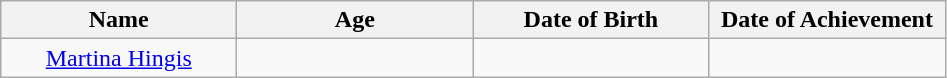<table class="wikitable" style="text-align: center">
<tr>
<th style="width:150px;">Name</th>
<th style="width:150px;">Age</th>
<th style="width:150px;">Date of Birth</th>
<th style="width:150px;">Date of Achievement</th>
</tr>
<tr>
<td style="white-space: nowrap;"> <a href='#'>Martina Hingis</a></td>
<td></td>
<td></td>
<td></td>
</tr>
</table>
